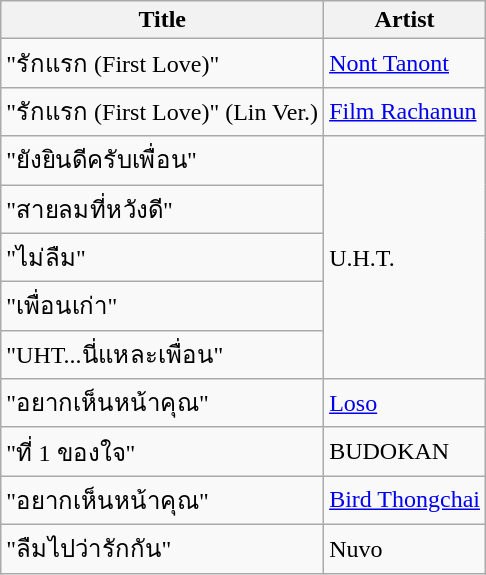<table class="wikitable sortable plainrowheaders">
<tr>
<th scope="col">Title</th>
<th scope="col">Artist</th>
</tr>
<tr>
<td>"รักแรก (First Love)"</td>
<td><a href='#'>Nont Tanont</a></td>
</tr>
<tr>
<td>"รักแรก (First Love)" (Lin Ver.)</td>
<td><a href='#'>Film Rachanun</a></td>
</tr>
<tr>
<td>"ยังยินดีครับเพื่อน"</td>
<td rowspan="5">U.H.T.</td>
</tr>
<tr>
<td>"สายลมที่หวังดี"</td>
</tr>
<tr>
<td>"ไม่ลืม"</td>
</tr>
<tr>
<td>"เพื่อนเก่า"</td>
</tr>
<tr>
<td>"UHT...นี่แหละเพื่อน"</td>
</tr>
<tr>
<td>"อยากเห็นหน้าคุณ"</td>
<td><a href='#'>Loso</a></td>
</tr>
<tr>
<td>"ที่ 1 ของใจ"</td>
<td>BUDOKAN</td>
</tr>
<tr>
<td>"อยากเห็นหน้าคุณ"</td>
<td><a href='#'>Bird Thongchai</a></td>
</tr>
<tr>
<td>"ลืมไปว่ารักกัน"</td>
<td>Nuvo</td>
</tr>
</table>
